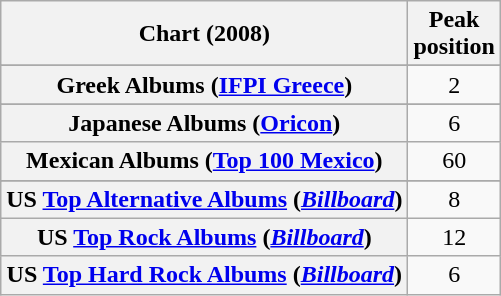<table class="wikitable sortable plainrowheaders" style="text-align:center">
<tr>
<th scope="col">Chart (2008)</th>
<th scope="col">Peak<br>position</th>
</tr>
<tr>
</tr>
<tr>
</tr>
<tr>
</tr>
<tr>
</tr>
<tr>
</tr>
<tr>
</tr>
<tr>
</tr>
<tr>
</tr>
<tr>
</tr>
<tr>
<th scope="row">Greek Albums (<a href='#'>IFPI Greece</a>)</th>
<td>2</td>
</tr>
<tr>
</tr>
<tr>
</tr>
<tr>
<th scope="row">Japanese Albums (<a href='#'>Oricon</a>)</th>
<td>6</td>
</tr>
<tr>
<th scope="row">Mexican Albums (<a href='#'>Top 100 Mexico</a>)</th>
<td>60</td>
</tr>
<tr>
</tr>
<tr>
</tr>
<tr>
</tr>
<tr>
</tr>
<tr>
</tr>
<tr>
</tr>
<tr>
</tr>
<tr>
</tr>
<tr>
</tr>
<tr>
</tr>
<tr>
<th scope="row">US <a href='#'>Top Alternative Albums</a> (<em><a href='#'>Billboard</a></em>)</th>
<td>8</td>
</tr>
<tr>
<th scope="row">US <a href='#'>Top Rock Albums</a> (<em><a href='#'>Billboard</a></em>)</th>
<td>12</td>
</tr>
<tr>
<th scope="row">US <a href='#'>Top Hard Rock Albums</a> (<em><a href='#'>Billboard</a></em>)</th>
<td>6</td>
</tr>
</table>
